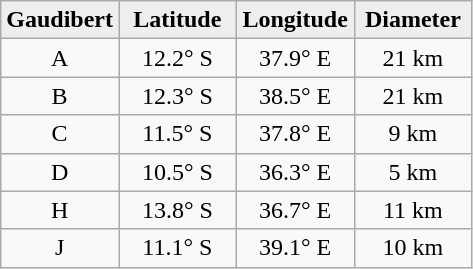<table class="wikitable">
<tr>
<th width="25%" style="background:#eeeeee;">Gaudibert</th>
<th width="25%" style="background:#eeeeee;">Latitude</th>
<th width="25%" style="background:#eeeeee;">Longitude</th>
<th width="25%" style="background:#eeeeee;">Diameter</th>
</tr>
<tr>
<td align="center">A</td>
<td align="center">12.2° S</td>
<td align="center">37.9° E</td>
<td align="center">21 km</td>
</tr>
<tr>
<td align="center">B</td>
<td align="center">12.3° S</td>
<td align="center">38.5° E</td>
<td align="center">21 km</td>
</tr>
<tr>
<td align="center">C</td>
<td align="center">11.5° S</td>
<td align="center">37.8° E</td>
<td align="center">9 km</td>
</tr>
<tr>
<td align="center">D</td>
<td align="center">10.5° S</td>
<td align="center">36.3° E</td>
<td align="center">5 km</td>
</tr>
<tr>
<td align="center">H</td>
<td align="center">13.8° S</td>
<td align="center">36.7° E</td>
<td align="center">11 km</td>
</tr>
<tr>
<td align="center">J</td>
<td align="center">11.1° S</td>
<td align="center">39.1° E</td>
<td align="center">10 km</td>
</tr>
</table>
